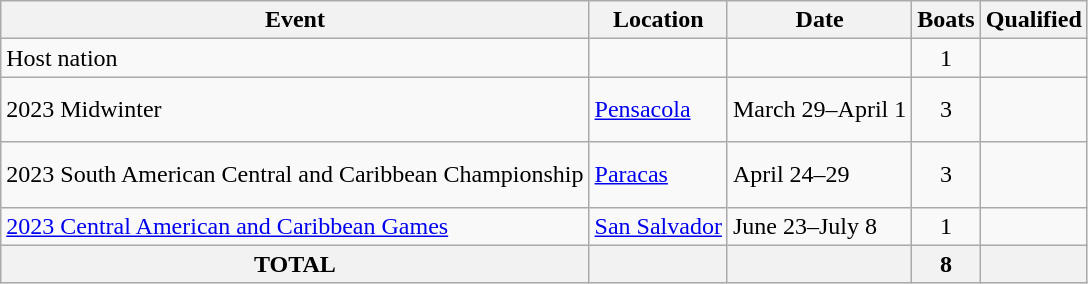<table class="wikitable">
<tr>
<th>Event</th>
<th>Location</th>
<th>Date</th>
<th>Boats</th>
<th>Qualified</th>
</tr>
<tr>
<td>Host nation</td>
<td></td>
<td></td>
<td align="center">1</td>
<td></td>
</tr>
<tr>
<td>2023 Midwinter</td>
<td> <a href='#'>Pensacola</a></td>
<td>March 29–April 1</td>
<td align="center">3</td>
<td><br><br></td>
</tr>
<tr>
<td>2023 South American Central and Caribbean Championship</td>
<td> <a href='#'>Paracas</a></td>
<td>April 24–29</td>
<td align="center">3</td>
<td><br><br></td>
</tr>
<tr>
<td><a href='#'>2023 Central American and Caribbean Games</a></td>
<td> <a href='#'>San Salvador</a></td>
<td>June 23–July 8</td>
<td align="center">1</td>
<td></td>
</tr>
<tr>
<th>TOTAL</th>
<th></th>
<th></th>
<th>8</th>
<th></th>
</tr>
</table>
